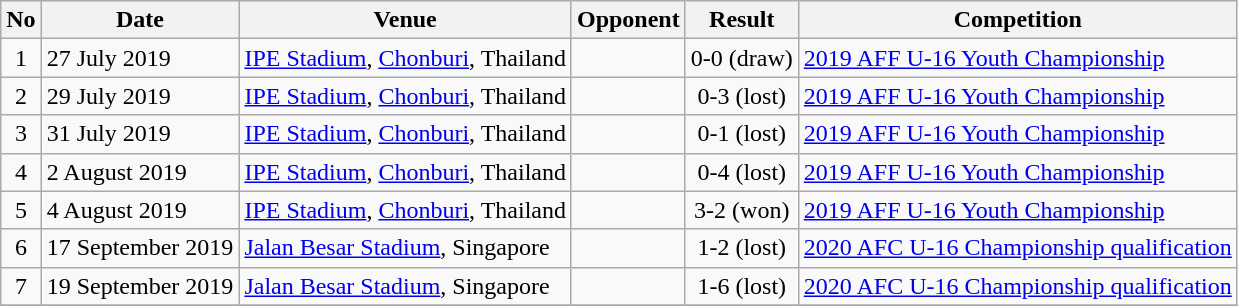<table class="wikitable">
<tr>
<th>No</th>
<th>Date</th>
<th>Venue</th>
<th>Opponent</th>
<th>Result</th>
<th>Competition</th>
</tr>
<tr>
<td align=center>1</td>
<td>27 July 2019</td>
<td><a href='#'>IPE Stadium</a>, <a href='#'>Chonburi</a>, Thailand</td>
<td></td>
<td align=center>0-0 (draw)</td>
<td><a href='#'>2019 AFF U-16 Youth Championship</a></td>
</tr>
<tr>
<td align=center>2</td>
<td>29 July 2019</td>
<td><a href='#'>IPE Stadium</a>, <a href='#'>Chonburi</a>, Thailand</td>
<td></td>
<td align=center>0-3 (lost)</td>
<td><a href='#'>2019 AFF U-16 Youth Championship</a></td>
</tr>
<tr>
<td align=center>3</td>
<td>31 July 2019</td>
<td><a href='#'>IPE Stadium</a>, <a href='#'>Chonburi</a>, Thailand</td>
<td></td>
<td align=center>0-1 (lost)</td>
<td><a href='#'>2019 AFF U-16 Youth Championship</a></td>
</tr>
<tr>
<td align=center>4</td>
<td>2 August 2019</td>
<td><a href='#'>IPE Stadium</a>, <a href='#'>Chonburi</a>, Thailand</td>
<td></td>
<td align=center>0-4 (lost)</td>
<td><a href='#'>2019 AFF U-16 Youth Championship</a></td>
</tr>
<tr>
<td align=center>5</td>
<td>4 August 2019</td>
<td><a href='#'>IPE Stadium</a>, <a href='#'>Chonburi</a>, Thailand</td>
<td></td>
<td align=center>3-2 (won)</td>
<td><a href='#'>2019 AFF U-16 Youth Championship</a></td>
</tr>
<tr>
<td align=center>6</td>
<td>17 September 2019</td>
<td><a href='#'>Jalan Besar Stadium</a>, Singapore</td>
<td></td>
<td align=center>1-2 (lost)</td>
<td><a href='#'>2020 AFC U-16 Championship qualification</a></td>
</tr>
<tr>
<td align=center>7</td>
<td>19 September 2019</td>
<td><a href='#'>Jalan Besar Stadium</a>, Singapore</td>
<td></td>
<td align=center>1-6 (lost)</td>
<td><a href='#'>2020 AFC U-16 Championship qualification</a></td>
</tr>
<tr>
</tr>
</table>
